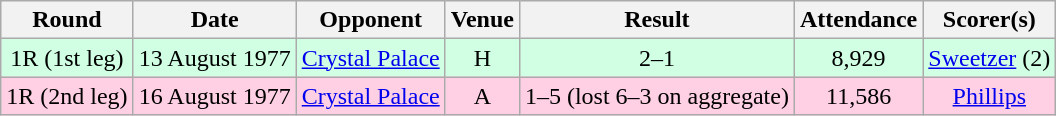<table class="wikitable sortable" style="text-align:center;">
<tr>
<th>Round</th>
<th>Date</th>
<th>Opponent</th>
<th>Venue</th>
<th>Result</th>
<th>Attendance</th>
<th>Scorer(s)</th>
</tr>
<tr style="background:#d0ffe3;">
<td>1R (1st leg)</td>
<td>13 August 1977</td>
<td><a href='#'>Crystal Palace</a></td>
<td>H</td>
<td>2–1</td>
<td>8,929</td>
<td><a href='#'>Sweetzer</a> (2)</td>
</tr>
<tr style="background:#ffd0e3;">
<td>1R (2nd leg)</td>
<td>16 August 1977</td>
<td><a href='#'>Crystal Palace</a></td>
<td>A</td>
<td>1–5 (lost 6–3 on aggregate)</td>
<td>11,586</td>
<td><a href='#'>Phillips</a></td>
</tr>
</table>
